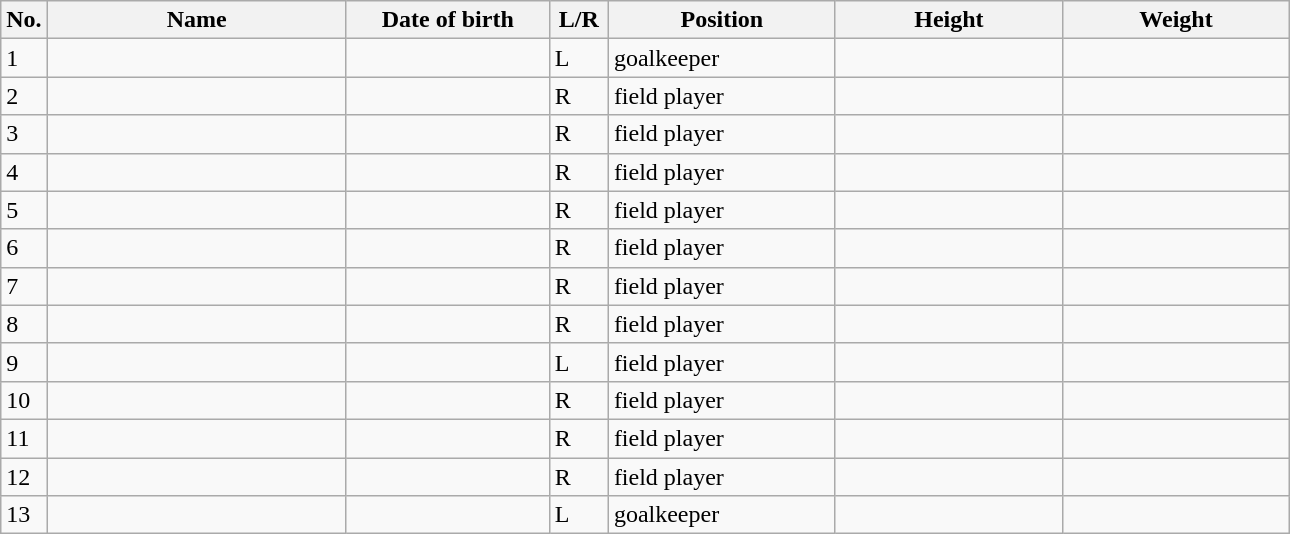<table class=wikitable sortable style=font-size:100%; text-align:center;>
<tr>
<th>No.</th>
<th style=width:12em>Name</th>
<th style=width:8em>Date of birth</th>
<th style=width:2em>L/R</th>
<th style=width:9em>Position</th>
<th style=width:9em>Height</th>
<th style=width:9em>Weight</th>
</tr>
<tr>
<td>1</td>
<td align=left></td>
<td></td>
<td>L</td>
<td>goalkeeper</td>
<td></td>
<td></td>
</tr>
<tr>
<td>2</td>
<td align=left></td>
<td></td>
<td>R</td>
<td>field player</td>
<td></td>
<td></td>
</tr>
<tr>
<td>3</td>
<td align=left></td>
<td></td>
<td>R</td>
<td>field player</td>
<td></td>
<td></td>
</tr>
<tr>
<td>4</td>
<td align=left></td>
<td></td>
<td>R</td>
<td>field player</td>
<td></td>
<td></td>
</tr>
<tr>
<td>5</td>
<td align=left></td>
<td></td>
<td>R</td>
<td>field player</td>
<td></td>
<td></td>
</tr>
<tr>
<td>6</td>
<td align=left></td>
<td></td>
<td>R</td>
<td>field player</td>
<td></td>
<td></td>
</tr>
<tr>
<td>7</td>
<td align=left></td>
<td></td>
<td>R</td>
<td>field player</td>
<td></td>
<td></td>
</tr>
<tr>
<td>8</td>
<td align=left></td>
<td></td>
<td>R</td>
<td>field player</td>
<td></td>
<td></td>
</tr>
<tr>
<td>9</td>
<td align=left></td>
<td></td>
<td>L</td>
<td>field player</td>
<td></td>
<td></td>
</tr>
<tr>
<td>10</td>
<td align=left></td>
<td></td>
<td>R</td>
<td>field player</td>
<td></td>
<td></td>
</tr>
<tr>
<td>11</td>
<td align=left></td>
<td></td>
<td>R</td>
<td>field player</td>
<td></td>
<td></td>
</tr>
<tr>
<td>12</td>
<td align=left></td>
<td></td>
<td>R</td>
<td>field player</td>
<td></td>
<td></td>
</tr>
<tr>
<td>13</td>
<td align=left></td>
<td></td>
<td>L</td>
<td>goalkeeper</td>
<td></td>
<td></td>
</tr>
</table>
